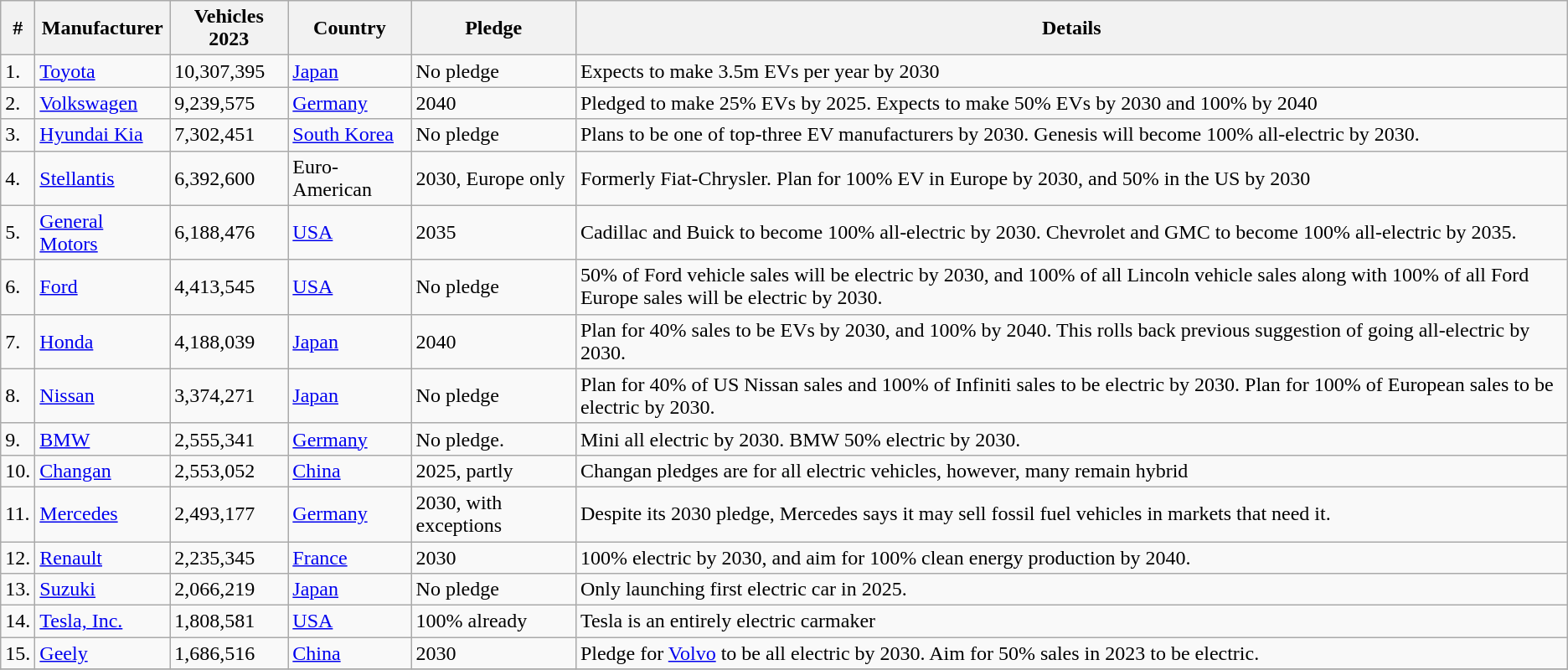<table class="wikitable sortable">
<tr>
<th>#</th>
<th>Manufacturer</th>
<th>Vehicles 2023</th>
<th>Country</th>
<th>Pledge</th>
<th>Details</th>
</tr>
<tr>
<td>1.</td>
<td><a href='#'>Toyota</a></td>
<td>10,307,395</td>
<td><a href='#'>Japan</a></td>
<td>No pledge</td>
<td>Expects to make 3.5m EVs per year by 2030</td>
</tr>
<tr>
<td>2.</td>
<td><a href='#'>Volkswagen</a></td>
<td>9,239,575</td>
<td><a href='#'>Germany</a></td>
<td>2040</td>
<td>Pledged to make 25% EVs by 2025. Expects to make 50% EVs by 2030 and 100% by 2040</td>
</tr>
<tr>
<td>3.</td>
<td><a href='#'>Hyundai Kia</a></td>
<td>7,302,451</td>
<td><a href='#'>South Korea</a></td>
<td>No pledge</td>
<td>Plans to be one of top-three EV manufacturers by 2030. Genesis will become 100% all-electric by 2030.</td>
</tr>
<tr>
<td>4.</td>
<td><a href='#'>Stellantis</a></td>
<td>6,392,600</td>
<td>Euro-American</td>
<td>2030, Europe only</td>
<td>Formerly Fiat-Chrysler. Plan for 100% EV in Europe by 2030, and 50% in the US by 2030</td>
</tr>
<tr>
<td>5.</td>
<td><a href='#'>General Motors</a></td>
<td>6,188,476</td>
<td><a href='#'>USA</a></td>
<td>2035</td>
<td>Cadillac and Buick to become 100% all-electric by 2030. Chevrolet and GMC to become 100% all-electric by 2035.</td>
</tr>
<tr>
<td>6.</td>
<td><a href='#'>Ford</a></td>
<td>4,413,545</td>
<td><a href='#'>USA</a></td>
<td>No pledge</td>
<td>50% of Ford vehicle sales will be electric by 2030, and 100% of all Lincoln vehicle sales along with 100% of all Ford Europe sales will be electric by 2030.</td>
</tr>
<tr>
<td>7.</td>
<td><a href='#'>Honda</a></td>
<td>4,188,039</td>
<td><a href='#'>Japan</a></td>
<td>2040</td>
<td>Plan for 40% sales to be EVs by 2030, and 100% by 2040. This rolls back previous suggestion of going all-electric by 2030.</td>
</tr>
<tr>
<td>8.</td>
<td><a href='#'>Nissan</a></td>
<td>3,374,271</td>
<td><a href='#'>Japan</a></td>
<td>No pledge</td>
<td>Plan for 40% of US Nissan sales and 100% of Infiniti sales to be electric by 2030. Plan for 100% of European sales to be electric by 2030.</td>
</tr>
<tr>
<td>9.</td>
<td><a href='#'>BMW</a></td>
<td>2,555,341</td>
<td><a href='#'>Germany</a></td>
<td>No pledge.</td>
<td>Mini all electric by 2030. BMW 50% electric by 2030.</td>
</tr>
<tr>
<td>10.</td>
<td><a href='#'>Changan</a></td>
<td>2,553,052</td>
<td><a href='#'>China</a></td>
<td>2025, partly</td>
<td>Changan pledges are for all electric vehicles, however, many remain hybrid</td>
</tr>
<tr>
<td>11.</td>
<td><a href='#'>Mercedes</a></td>
<td>2,493,177</td>
<td><a href='#'>Germany</a></td>
<td>2030, with exceptions</td>
<td>Despite its 2030 pledge, Mercedes says it may sell fossil fuel vehicles in markets that need it.</td>
</tr>
<tr>
<td>12.</td>
<td><a href='#'>Renault</a></td>
<td>2,235,345</td>
<td><a href='#'>France</a></td>
<td>2030</td>
<td>100% electric by 2030, and aim for 100% clean energy production by 2040.</td>
</tr>
<tr>
<td>13.</td>
<td><a href='#'>Suzuki</a></td>
<td>2,066,219</td>
<td><a href='#'>Japan</a></td>
<td>No pledge</td>
<td>Only launching first electric car in 2025.</td>
</tr>
<tr>
<td>14.</td>
<td><a href='#'>Tesla, Inc.</a></td>
<td>1,808,581</td>
<td><a href='#'>USA</a></td>
<td>100% already</td>
<td>Tesla is an entirely electric carmaker</td>
</tr>
<tr>
<td>15.</td>
<td><a href='#'>Geely</a></td>
<td>1,686,516</td>
<td><a href='#'>China</a></td>
<td>2030</td>
<td>Pledge for <a href='#'>Volvo</a> to be all electric by 2030. Aim for 50% sales in 2023 to be electric.</td>
</tr>
<tr>
</tr>
</table>
